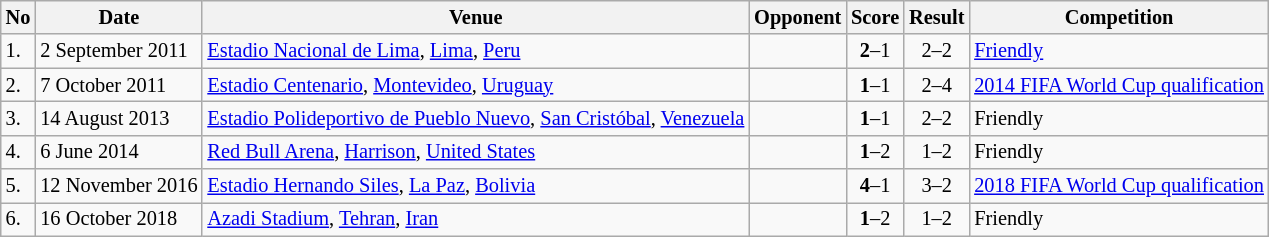<table class="wikitable" style="font-size:85%;">
<tr>
<th>No</th>
<th>Date</th>
<th>Venue</th>
<th>Opponent</th>
<th>Score</th>
<th>Result</th>
<th>Competition</th>
</tr>
<tr>
<td>1.</td>
<td>2 September 2011</td>
<td><a href='#'>Estadio Nacional de Lima</a>, <a href='#'>Lima</a>, <a href='#'>Peru</a></td>
<td></td>
<td align=center><strong>2</strong>–1</td>
<td align=center>2–2</td>
<td><a href='#'>Friendly</a></td>
</tr>
<tr>
<td>2.</td>
<td>7 October 2011</td>
<td><a href='#'>Estadio Centenario</a>, <a href='#'>Montevideo</a>, <a href='#'>Uruguay</a></td>
<td></td>
<td align=center><strong>1</strong>–1</td>
<td align=center>2–4</td>
<td><a href='#'>2014 FIFA World Cup qualification</a></td>
</tr>
<tr>
<td>3.</td>
<td>14 August 2013</td>
<td><a href='#'>Estadio Polideportivo de Pueblo Nuevo</a>, <a href='#'>San Cristóbal</a>, <a href='#'>Venezuela</a></td>
<td></td>
<td align=center><strong>1</strong>–1</td>
<td align=center>2–2</td>
<td>Friendly</td>
</tr>
<tr>
<td>4.</td>
<td>6 June 2014</td>
<td><a href='#'>Red Bull Arena</a>, <a href='#'>Harrison</a>, <a href='#'>United States</a></td>
<td></td>
<td align=center><strong>1</strong>–2</td>
<td align=center>1–2</td>
<td>Friendly</td>
</tr>
<tr>
<td>5.</td>
<td>12 November 2016</td>
<td><a href='#'>Estadio Hernando Siles</a>, <a href='#'>La Paz</a>, <a href='#'>Bolivia</a></td>
<td></td>
<td align=center><strong>4</strong>–1</td>
<td align=center>3–2</td>
<td><a href='#'>2018 FIFA World Cup qualification</a></td>
</tr>
<tr>
<td>6.</td>
<td>16 October 2018</td>
<td><a href='#'>Azadi Stadium</a>, <a href='#'>Tehran</a>, <a href='#'>Iran</a></td>
<td></td>
<td align=center><strong>1</strong>–2</td>
<td align=center>1–2</td>
<td>Friendly</td>
</tr>
</table>
